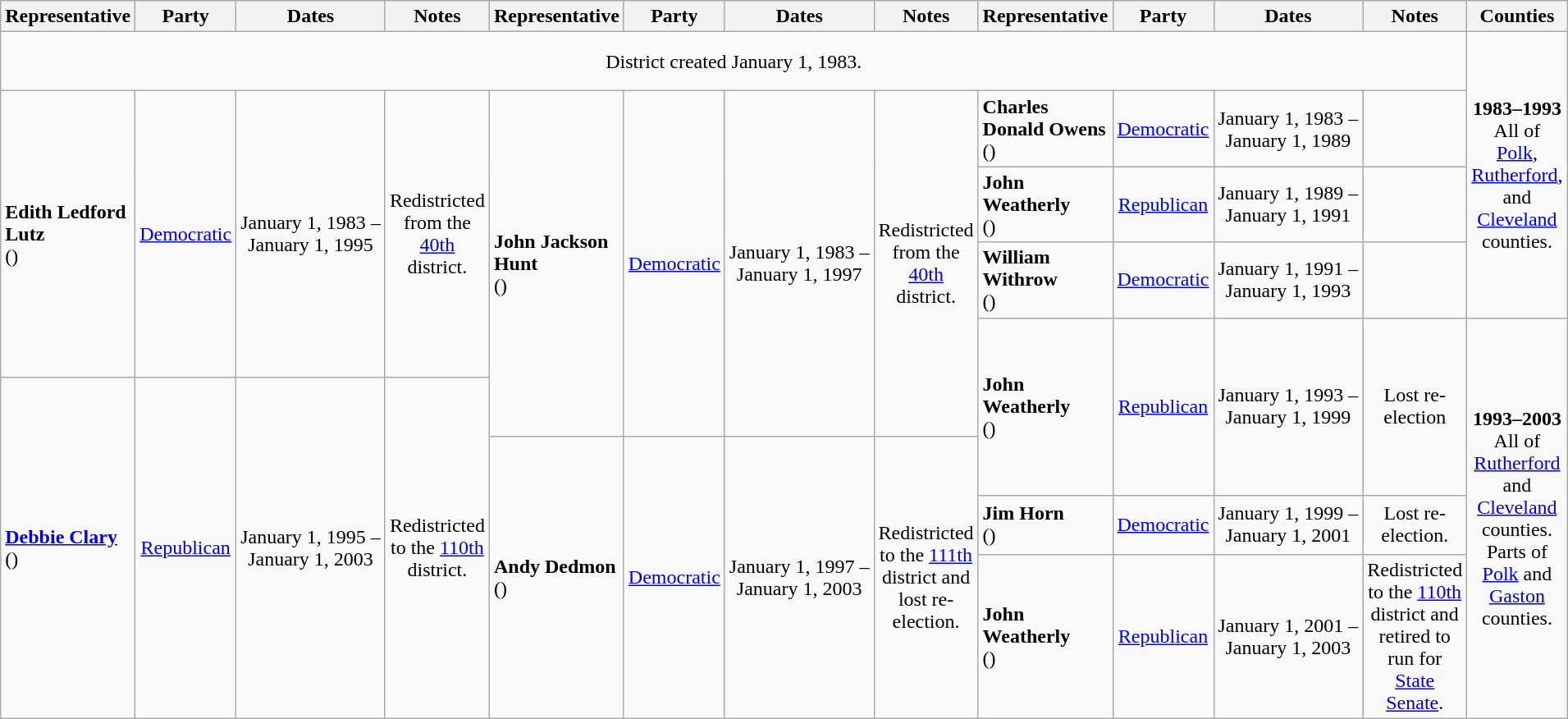<table class=wikitable style="text-align:center">
<tr>
<th>Representative</th>
<th>Party</th>
<th>Dates</th>
<th>Notes</th>
<th>Representative</th>
<th>Party</th>
<th>Dates</th>
<th>Notes</th>
<th>Representative</th>
<th>Party</th>
<th>Dates</th>
<th>Notes</th>
<th>Counties</th>
</tr>
<tr style="height:3em">
<td colspan=12>District created January 1, 1983.</td>
<td rowspan=4><strong>1983–1993</strong> <br> All of <a href='#'>Polk</a>, <a href='#'>Rutherford</a>, and <a href='#'>Cleveland</a> counties.</td>
</tr>
<tr style="height:3em">
<td rowspan=4 align=left><strong>Edith Ledford Lutz</strong><br>()</td>
<td rowspan=4 ><a href='#'>Democratic</a></td>
<td rowspan=4 nowrap>January 1, 1983 – <br> January 1, 1995</td>
<td rowspan=4>Redistricted from the <a href='#'>40th</a> district.</td>
<td rowspan=5 align=left><strong>John Jackson Hunt</strong><br>()</td>
<td rowspan=5 ><a href='#'>Democratic</a></td>
<td rowspan=5 nowrap>January 1, 1983 – <br> January 1, 1997</td>
<td rowspan=5>Redistricted from the <a href='#'>40th</a> district.</td>
<td align=left><strong>Charles Donald Owens</strong><br>()</td>
<td><a href='#'>Democratic</a></td>
<td nowrap>January 1, 1983 – <br> January 1, 1989</td>
<td></td>
</tr>
<tr style="height:3em">
<td align=left><strong>John Weatherly</strong><br>()</td>
<td><a href='#'>Republican</a></td>
<td nowrap>January 1, 1989 – <br> January 1, 1991</td>
<td></td>
</tr>
<tr style="height:3em">
<td align=left><strong>William Withrow</strong><br>()</td>
<td><a href='#'>Democratic</a></td>
<td nowrap>January 1, 1991 – <br> January 1, 1993</td>
<td></td>
</tr>
<tr style="height:3em">
<td rowspan=3 align=left><strong>John Weatherly</strong><br>()</td>
<td rowspan=3 ><a href='#'>Republican</a></td>
<td rowspan=3 nowrap>January 1, 1993 – <br> January 1, 1999</td>
<td rowspan=3>Lost re-election</td>
<td rowspan=5><strong>1993–2003</strong> <br> All of <a href='#'>Rutherford</a> and <a href='#'>Cleveland</a> counties. <br> Parts of <a href='#'>Polk</a> and <a href='#'>Gaston</a> counties.</td>
</tr>
<tr style="height:3em">
<td rowspan=4 align=left><strong><a href='#'>Debbie Clary</a></strong><br>()</td>
<td rowspan=4 ><a href='#'>Republican</a></td>
<td rowspan=4 nowrap>January 1, 1995 – <br> January 1, 2003</td>
<td rowspan=4>Redistricted to the <a href='#'>110th</a> district.</td>
</tr>
<tr style="height:3em">
<td rowspan=3 align=left><strong>Andy Dedmon</strong><br>()</td>
<td rowspan=3 ><a href='#'>Democratic</a></td>
<td rowspan=3 nowrap>January 1, 1997 – <br> January 1, 2003</td>
<td rowspan=3>Redistricted to the <a href='#'>111th</a> district and lost re-election.</td>
</tr>
<tr style="height:3em">
<td align=left><strong>Jim Horn</strong><br>()</td>
<td><a href='#'>Democratic</a></td>
<td nowrap>January 1, 1999 – <br> January 1, 2001</td>
<td>Lost re-election.</td>
</tr>
<tr style="height:3em">
<td align=left><strong>John Weatherly</strong><br>()</td>
<td><a href='#'>Republican</a></td>
<td nowrap>January 1, 2001 – <br> January 1, 2003</td>
<td>Redistricted to the <a href='#'>110th</a> district and retired to run for <a href='#'>State Senate</a>.</td>
</tr>
</table>
